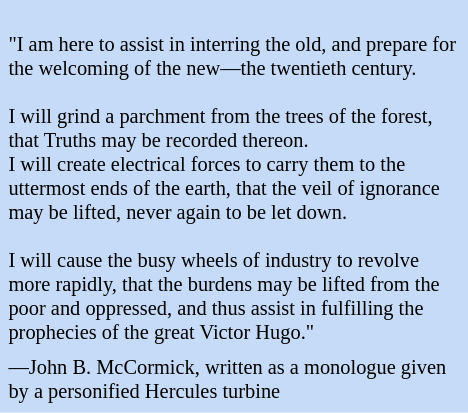<table class="toccolours" style="float: left; margin-left: 1em; margin-bottom: 1em; margin-right:2em; font-size: 85%; background:#c6dbf7; color:black; width:23em; max-width: 40%;" cellspacing="5">
<tr>
<td style="text-align: left;"><br>"I am here to assist in interring the old, and prepare for the welcoming of the new—the twentieth century.<br><br>I will grind a parchment from the trees of the forest, that Truths may be recorded thereon.<br>I will create electrical forces to carry them to the uttermost ends of the earth, that the veil of ignorance may be lifted, never again to be let down.<br><br>I will cause the busy wheels of industry to revolve more rapidly, that the burdens may be lifted from the poor and oppressed, and thus assist in fulfilling the prophecies of the great Victor Hugo."</td>
</tr>
<tr>
<td style="text-align: left;">—John B. McCormick, written as a monologue given by a personified Hercules turbine</td>
</tr>
</table>
